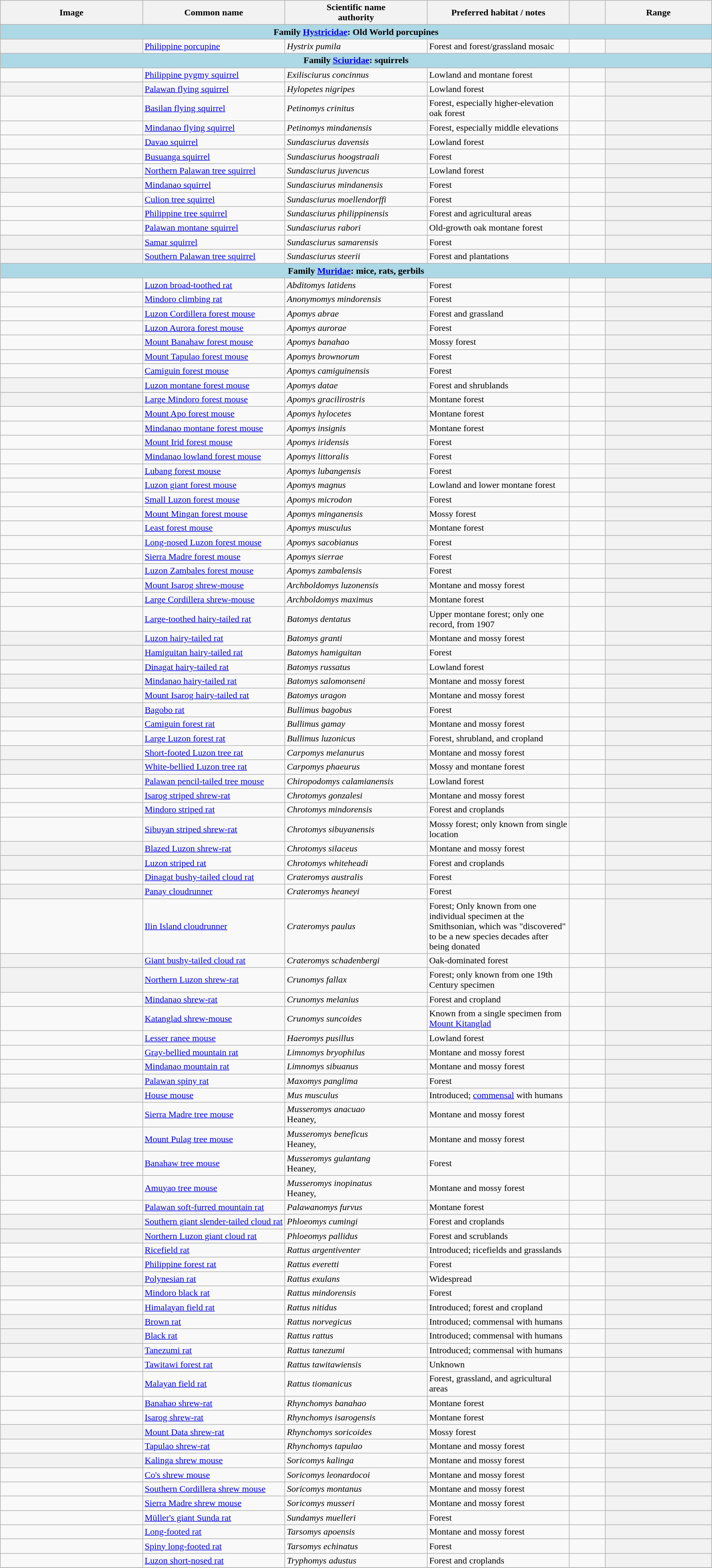<table width=100% class="wikitable unsortable plainrowheaders">
<tr>
<th width="20%" style="text-align: center;">Image</th>
<th width="20%">Common name</th>
<th width="20%">Scientific name<br>authority</th>
<th width="20%">Preferred habitat / notes</th>
<th width="5%"></th>
<th width="15%">Range</th>
</tr>
<tr>
<td style="text-align:center;background:lightblue;" colspan=6><strong>Family <a href='#'>Hystricidae</a>: Old World porcupines</strong></td>
</tr>
<tr>
<th style="text-align: center;"></th>
<td><a href='#'>Philippine porcupine</a></td>
<td><em>Hystrix pumila</em><br></td>
<td>Forest and forest/grassland mosaic</td>
<td><br></td>
<th style="text-align: center;"></th>
</tr>
<tr>
<td style="text-align:center;background:lightblue;" colspan=6><strong>Family <a href='#'>Sciuridae</a>: squirrels</strong></td>
</tr>
<tr>
<td></td>
<td><a href='#'>Philippine pygmy squirrel</a></td>
<td><em>Exilisciurus concinnus</em><br></td>
<td>Lowland and montane forest</td>
<td><br></td>
<th style="text-align: center;"></th>
</tr>
<tr>
<th style="text-align: center;"></th>
<td><a href='#'>Palawan flying squirrel</a></td>
<td><em>Hylopetes nigripes</em><br></td>
<td>Lowland forest</td>
<td><br></td>
<th style="text-align: center;"></th>
</tr>
<tr>
<td></td>
<td><a href='#'>Basilan flying squirrel</a></td>
<td><em>Petinomys crinitus</em><br></td>
<td>Forest, especially higher-elevation oak forest</td>
<td></td>
<th style="text-align: center;"></th>
</tr>
<tr>
<td></td>
<td><a href='#'>Mindanao flying squirrel</a></td>
<td><em>Petinomys mindanensis</em><br> </td>
<td>Forest, especially middle elevations</td>
<td><br></td>
<th style="text-align: center;"></th>
</tr>
<tr>
<td></td>
<td><a href='#'>Davao squirrel</a></td>
<td><em>Sundasciurus davensis</em><br></td>
<td>Lowland forest</td>
<td><br></td>
<th style="text-align: center;"></th>
</tr>
<tr>
<td></td>
<td><a href='#'>Busuanga squirrel</a></td>
<td><em>Sundasciurus hoogstraali</em><br></td>
<td>Forest</td>
<td><br></td>
<th style="text-align: center;"></th>
</tr>
<tr>
<td></td>
<td><a href='#'>Northern Palawan tree squirrel</a></td>
<td><em>Sundasciurus juvencus</em><br></td>
<td>Lowland forest</td>
<td><br></td>
<th style="text-align: center;"></th>
</tr>
<tr>
<th style="text-align: center;"></th>
<td><a href='#'>Mindanao squirrel</a></td>
<td><em>Sundasciurus mindanensis</em><br></td>
<td>Forest</td>
<td><br></td>
<th style="text-align: center;"></th>
</tr>
<tr>
<td></td>
<td><a href='#'>Culion tree squirrel</a></td>
<td><em>Sundasciurus moellendorffi</em><br></td>
<td>Forest</td>
<td><br></td>
<th style="text-align: center;"></th>
</tr>
<tr>
<td></td>
<td><a href='#'>Philippine tree squirrel</a></td>
<td><em>Sundasciurus philippinensis</em><br></td>
<td>Forest and agricultural areas</td>
<td><br></td>
<th style="text-align: center;"></th>
</tr>
<tr>
<td></td>
<td><a href='#'>Palawan montane squirrel</a></td>
<td><em>Sundasciurus rabori</em><br></td>
<td>Old-growth oak montane forest</td>
<td><br></td>
<th style="text-align: center;"></th>
</tr>
<tr>
<th style="text-align: center;"></th>
<td><a href='#'>Samar squirrel</a></td>
<td><em>Sundasciurus samarensis</em><br></td>
<td>Forest</td>
<td><br></td>
<th style="text-align: center;"></th>
</tr>
<tr>
<th style="text-align: center;"></th>
<td><a href='#'>Southern Palawan tree squirrel</a></td>
<td><em>Sundasciurus steerii</em><br></td>
<td>Forest and plantations</td>
<td><br></td>
<th style="text-align: center;"></th>
</tr>
<tr>
<td style="text-align:center;background:lightblue;" colspan=6><strong>Family <a href='#'>Muridae</a>: mice, rats, gerbils</strong></td>
</tr>
<tr>
<td></td>
<td><a href='#'>Luzon broad-toothed rat</a></td>
<td><em>Abditomys latidens</em><br></td>
<td>Forest</td>
<td><br></td>
<th style="text-align: center;"></th>
</tr>
<tr>
<td></td>
<td><a href='#'>Mindoro climbing rat</a></td>
<td><em>Anonymomys mindorensis</em><br></td>
<td>Forest</td>
<td><br></td>
<th style="text-align: center;"></th>
</tr>
<tr>
<td></td>
<td><a href='#'>Luzon Cordillera forest mouse</a></td>
<td><em>Apomys abrae</em><br></td>
<td>Forest and grassland</td>
<td><br></td>
<th style="text-align: center;"></th>
</tr>
<tr>
<td></td>
<td><a href='#'>Luzon Aurora forest mouse</a></td>
<td><em>Apomys aurorae</em><br></td>
<td>Forest</td>
<td><br></td>
<th style="text-align: center;"></th>
</tr>
<tr>
<td></td>
<td><a href='#'>Mount Banahaw forest mouse</a></td>
<td><em>Apomys banahao</em><br></td>
<td>Mossy forest</td>
<td><br></td>
<th style="text-align: center;"></th>
</tr>
<tr>
<td></td>
<td><a href='#'>Mount Tapulao forest mouse</a></td>
<td><em>Apomys brownorum</em><br></td>
<td>Forest</td>
<td><br></td>
<th style="text-align: center;"></th>
</tr>
<tr>
<td></td>
<td><a href='#'>Camiguin forest mouse</a></td>
<td><em>Apomys camiguinensis</em><br></td>
<td>Forest</td>
<td><br></td>
<th style="text-align: center;"></th>
</tr>
<tr>
<th style="text-align: center;"></th>
<td><a href='#'>Luzon montane forest mouse</a></td>
<td><em>Apomys datae</em><br></td>
<td>Forest and shrublands</td>
<td><br></td>
<th style="text-align: center;"></th>
</tr>
<tr>
<th style="text-align: center;"></th>
<td><a href='#'>Large Mindoro forest mouse</a></td>
<td><em>Apomys gracilirostris</em><br></td>
<td>Montane forest</td>
<td><br></td>
<th style="text-align: center;"></th>
</tr>
<tr>
<td></td>
<td><a href='#'>Mount Apo forest mouse</a></td>
<td><em>Apomys hylocetes</em><br></td>
<td>Montane forest</td>
<td><br></td>
<th style="text-align: center;"></th>
</tr>
<tr>
<td></td>
<td><a href='#'>Mindanao montane forest mouse</a></td>
<td><em>Apomys insignis</em><br></td>
<td>Montane forest</td>
<td><br></td>
<th style="text-align: center;"></th>
</tr>
<tr>
<td></td>
<td><a href='#'>Mount Irid forest mouse</a></td>
<td><em>Apomys iridensis</em><br></td>
<td>Forest</td>
<td><br></td>
<th style="text-align: center;"></th>
</tr>
<tr>
<td></td>
<td><a href='#'>Mindanao lowland forest mouse</a></td>
<td><em>Apomys littoralis</em><br></td>
<td>Forest</td>
<td><br></td>
<th style="text-align: center;"></th>
</tr>
<tr>
<td></td>
<td><a href='#'>Lubang forest mouse</a></td>
<td><em>Apomys lubangensis</em><br></td>
<td>Forest</td>
<td><br></td>
<th style="text-align: center;"></th>
</tr>
<tr>
<td></td>
<td><a href='#'>Luzon giant forest mouse</a></td>
<td><em>Apomys magnus</em><br></td>
<td>Lowland and lower montane forest</td>
<td><br></td>
<th style="text-align: center;"></th>
</tr>
<tr>
<td></td>
<td><a href='#'>Small Luzon forest mouse</a></td>
<td><em>Apomys microdon</em><br></td>
<td>Forest</td>
<td><br></td>
<th style="text-align: center;"></th>
</tr>
<tr>
<td></td>
<td><a href='#'>Mount Mingan forest mouse</a></td>
<td><em>Apomys minganensis</em><br></td>
<td>Mossy forest</td>
<td><br></td>
<th style="text-align: center;"></th>
</tr>
<tr>
<td></td>
<td><a href='#'>Least forest mouse</a></td>
<td><em>Apomys musculus</em><br></td>
<td>Montane forest</td>
<td><br></td>
<th style="text-align: center;"></th>
</tr>
<tr>
<td></td>
<td><a href='#'>Long-nosed Luzon forest mouse</a></td>
<td><em>Apomys sacobianus</em><br></td>
<td>Forest</td>
<td><br></td>
<th style="text-align: center;"></th>
</tr>
<tr>
<td></td>
<td><a href='#'>Sierra Madre forest mouse</a></td>
<td><em>Apomys sierrae</em><br></td>
<td>Forest</td>
<td><br></td>
<th style="text-align: center;"></th>
</tr>
<tr>
<td></td>
<td><a href='#'>Luzon Zambales forest mouse</a></td>
<td><em>Apomys zambalensis</em><br></td>
<td>Forest</td>
<td><br></td>
<th style="text-align: center;"></th>
</tr>
<tr>
<td></td>
<td><a href='#'>Mount Isarog shrew-mouse</a></td>
<td><em>Archboldomys luzonensis</em><br></td>
<td>Montane and mossy forest</td>
<td><br></td>
<th style="text-align: center;"></th>
</tr>
<tr>
<td></td>
<td><a href='#'>Large Cordillera shrew-mouse</a></td>
<td><em>Archboldomys maximus</em><br></td>
<td>Montane forest</td>
<td><br></td>
<th style="text-align: center;"></th>
</tr>
<tr>
<td></td>
<td><a href='#'>Large-toothed hairy-tailed rat</a></td>
<td><em>Batomys dentatus</em><br></td>
<td>Upper montane forest; only one record, from 1907</td>
<td><br></td>
<th style="text-align: center;"></th>
</tr>
<tr>
<th style="text-align: center;"></th>
<td><a href='#'>Luzon hairy-tailed rat</a></td>
<td><em>Batomys granti</em><br></td>
<td>Montane and mossy forest</td>
<td><br></td>
<th style="text-align: center;"></th>
</tr>
<tr>
<th style="text-align: center;"></th>
<td><a href='#'>Hamiguitan hairy-tailed rat</a></td>
<td><em>Batomys hamiguitan</em><br></td>
<td>Forest</td>
<td><br></td>
<th style="text-align: center;"></th>
</tr>
<tr>
<td></td>
<td><a href='#'>Dinagat hairy-tailed rat</a></td>
<td><em>Batomys russatus</em><br></td>
<td>Lowland forest</td>
<td><br></td>
<th style="text-align: center;"></th>
</tr>
<tr>
<th style="text-align: center;"></th>
<td><a href='#'>Mindanao hairy-tailed rat</a></td>
<td><em>Batomys salomonseni</em><br></td>
<td>Montane and mossy forest</td>
<td><br></td>
<th style="text-align: center;"></th>
</tr>
<tr>
<td></td>
<td><a href='#'>Mount Isarog hairy-tailed rat</a></td>
<td><em>Batomys uragon</em><br></td>
<td>Montane and mossy forest</td>
<td><br></td>
<th style="text-align: center;"></th>
</tr>
<tr>
<th style="text-align: center;"></th>
<td><a href='#'>Bagobo rat</a></td>
<td><em>Bullimus bagobus</em><br></td>
<td>Forest</td>
<td><br></td>
<th style="text-align: center;"></th>
</tr>
<tr>
<td></td>
<td><a href='#'>Camiguin forest rat</a></td>
<td><em>Bullimus gamay</em><br></td>
<td>Montane and mossy forest</td>
<td><br></td>
<th style="text-align: center;"></th>
</tr>
<tr>
<td></td>
<td><a href='#'>Large Luzon forest rat</a></td>
<td><em>Bullimus luzonicus</em><br></td>
<td>Forest, shrubland, and cropland</td>
<td><br></td>
<th style="text-align: center;"></th>
</tr>
<tr>
<th style="text-align: center;"></th>
<td><a href='#'>Short-footed Luzon tree rat</a></td>
<td><em>Carpomys melanurus</em><br></td>
<td>Montane and mossy forest</td>
<td><br></td>
<th style="text-align: center;"></th>
</tr>
<tr>
<th style="text-align: center;"></th>
<td><a href='#'>White-bellied Luzon tree rat</a></td>
<td><em>Carpomys phaeurus</em><br></td>
<td>Mossy and montane forest</td>
<td><br></td>
<th style="text-align: center;"></th>
</tr>
<tr>
<td></td>
<td><a href='#'>Palawan pencil-tailed tree mouse</a></td>
<td><em>Chiropodomys calamianensis</em><br></td>
<td>Lowland forest</td>
<td><br></td>
<th style="text-align: center;"></th>
</tr>
<tr>
<td></td>
<td><a href='#'>Isarog striped shrew-rat</a></td>
<td><em>Chrotomys gonzalesi</em><br></td>
<td>Montane and mossy forest</td>
<td><br></td>
<th style="text-align: center;"></th>
</tr>
<tr>
<td></td>
<td><a href='#'>Mindoro striped rat</a></td>
<td><em>Chrotomys mindorensis</em><br></td>
<td>Forest and croplands</td>
<td><br></td>
<th style="text-align: center;"></th>
</tr>
<tr>
<td></td>
<td><a href='#'>Sibuyan striped shrew-rat</a></td>
<td><em>Chrotomys sibuyanensis</em><br></td>
<td>Mossy forest; only known from single location</td>
<td><br></td>
<th style="text-align: center;"></th>
</tr>
<tr>
<th style="text-align: center;"></th>
<td><a href='#'>Blazed Luzon shrew-rat</a></td>
<td><em>Chrotomys silaceus</em><br></td>
<td>Montane and mossy forest</td>
<td><br></td>
<th style="text-align: center;"></th>
</tr>
<tr>
<th style="text-align: center;"></th>
<td><a href='#'>Luzon striped rat</a></td>
<td><em>Chrotomys whiteheadi</em><br></td>
<td>Forest and croplands</td>
<td><br></td>
<th style="text-align: center;"></th>
</tr>
<tr>
<td></td>
<td><a href='#'>Dinagat bushy-tailed cloud rat</a></td>
<td><em>Crateromys australis</em><br></td>
<td>Forest</td>
<td><br></td>
<th style="text-align: center;"></th>
</tr>
<tr>
<th style="text-align: center;"></th>
<td><a href='#'>Panay cloudrunner</a></td>
<td><em>Crateromys heaneyi</em><br></td>
<td>Forest</td>
<td><br></td>
<th style="text-align: center;"></th>
</tr>
<tr>
<td></td>
<td><a href='#'>Ilin Island cloudrunner</a></td>
<td><em>Crateromys paulus</em><br></td>
<td>Forest; Only known from one individual specimen at the Smithsonian, which was "discovered" to be a new species decades after being donated</td>
<td><br></td>
<th style="text-align: center;"></th>
</tr>
<tr>
<th style="text-align: center;"></th>
<td><a href='#'>Giant bushy-tailed cloud rat</a></td>
<td><em>Crateromys schadenbergi</em><br></td>
<td>Oak-dominated forest</td>
<td><br></td>
<th style="text-align: center;"></th>
</tr>
<tr>
<th style="text-align: center;"></th>
<td><a href='#'>Northern Luzon shrew-rat</a></td>
<td><em>Crunomys fallax</em><br></td>
<td>Forest; only known from one 19th Century specimen</td>
<td><br></td>
<th style="text-align: center;"></th>
</tr>
<tr>
<td></td>
<td><a href='#'>Mindanao shrew-rat</a></td>
<td><em>Crunomys melanius</em><br></td>
<td>Forest and cropland</td>
<td><br></td>
<th style="text-align: center;"></th>
</tr>
<tr>
<td></td>
<td><a href='#'>Katanglad shrew-mouse</a></td>
<td><em>Crunomys suncoides</em><br></td>
<td>Known from a single specimen from <a href='#'>Mount Kitanglad</a></td>
<td><br></td>
<th style="text-align: center;"></th>
</tr>
<tr>
<td></td>
<td><a href='#'>Lesser ranee mouse</a></td>
<td><em>Haeromys pusillus</em><br></td>
<td>Lowland forest</td>
<td><br></td>
<th style="text-align: center;"></th>
</tr>
<tr>
<td></td>
<td><a href='#'>Gray-bellied mountain rat</a></td>
<td><em>Limnomys bryophilus</em><br></td>
<td>Montane and mossy forest</td>
<td><br></td>
<th style="text-align: center;"></th>
</tr>
<tr>
<td></td>
<td><a href='#'>Mindanao mountain rat</a></td>
<td><em>Limnomys sibuanus</em><br></td>
<td>Montane and mossy forest</td>
<td><br></td>
<th style="text-align: center;"></th>
</tr>
<tr>
<td></td>
<td><a href='#'>Palawan spiny rat</a></td>
<td><em>Maxomys panglima</em><br></td>
<td>Forest</td>
<td><br></td>
<th style="text-align: center;"></th>
</tr>
<tr>
<th style="text-align: center;"></th>
<td><a href='#'>House mouse</a></td>
<td><em>Mus musculus</em><br></td>
<td>Introduced; <a href='#'>commensal</a> with humans</td>
<td><br></td>
<th style="text-align: center;"></th>
</tr>
<tr>
<td></td>
<td><a href='#'>Sierra Madre tree mouse</a></td>
<td><em>Musseromys anacuao</em><br>Heaney, </td>
<td>Montane and mossy forest</td>
<td><br></td>
<th style="text-align: center;"></th>
</tr>
<tr>
<td></td>
<td><a href='#'>Mount Pulag tree mouse</a></td>
<td><em>Musseromys beneficus</em><br>Heaney, </td>
<td>Montane and mossy forest</td>
<td><br></td>
<th style="text-align: center;"></th>
</tr>
<tr>
<td></td>
<td><a href='#'>Banahaw tree mouse</a></td>
<td><em>Musseromys gulantang</em><br>Heaney, </td>
<td>Forest</td>
<td><br></td>
<th style="text-align: center;"></th>
</tr>
<tr>
<td></td>
<td><a href='#'>Amuyao tree mouse</a></td>
<td><em>Musseromys inopinatus</em><br>Heaney, </td>
<td>Montane and mossy forest</td>
<td><br></td>
<th style="text-align: center;"></th>
</tr>
<tr>
<td></td>
<td><a href='#'>Palawan soft-furred mountain rat</a></td>
<td><em>Palawanomys furvus</em><br></td>
<td>Montane forest</td>
<td><br></td>
<th style="text-align: center;"></th>
</tr>
<tr>
<th style="text-align: center;"></th>
<td><a href='#'>Southern giant slender-tailed cloud rat</a></td>
<td><em>Phloeomys cumingi</em><br></td>
<td>Forest and croplands</td>
<td><br></td>
<th style="text-align: center;"></th>
</tr>
<tr>
<th style="text-align: center;"></th>
<td><a href='#'>Northern Luzon giant cloud rat</a></td>
<td><em>Phloeomys pallidus</em><br></td>
<td>Forest and scrublands</td>
<td><br></td>
<th style="text-align: center;"></th>
</tr>
<tr>
<td></td>
<td><a href='#'>Ricefield rat</a></td>
<td><em>Rattus argentiventer</em><br></td>
<td>Introduced; ricefields and grasslands</td>
<td><br></td>
<th style="text-align: center;"></th>
</tr>
<tr>
<td></td>
<td><a href='#'>Philippine forest rat</a></td>
<td><em>Rattus everetti</em><br></td>
<td>Forest</td>
<td><br></td>
<th style="text-align: center;"></th>
</tr>
<tr>
<th style="text-align: center;"></th>
<td><a href='#'>Polynesian rat</a></td>
<td><em>Rattus exulans</em><br></td>
<td>Widespread</td>
<td><br></td>
<th style="text-align: center;"></th>
</tr>
<tr>
<td></td>
<td><a href='#'>Mindoro black rat</a></td>
<td><em>Rattus mindorensis</em><br></td>
<td>Forest</td>
<td><br></td>
<th style="text-align: center;"></th>
</tr>
<tr>
<td></td>
<td><a href='#'>Himalayan field rat</a></td>
<td><em>Rattus nitidus</em><br></td>
<td>Introduced; forest and cropland</td>
<td><br></td>
<th style="text-align: center;"></th>
</tr>
<tr>
<th style="text-align: center;"></th>
<td><a href='#'>Brown rat</a></td>
<td><em>Rattus norvegicus</em><br></td>
<td>Introduced; commensal with humans</td>
<td><br></td>
<th style="text-align: center;"></th>
</tr>
<tr>
<th style="text-align: center;"></th>
<td><a href='#'>Black rat</a></td>
<td><em>Rattus rattus</em><br></td>
<td>Introduced; commensal with humans</td>
<td><br></td>
<th style="text-align: center;"></th>
</tr>
<tr>
<th style="text-align: center;"></th>
<td><a href='#'>Tanezumi rat</a></td>
<td><em>Rattus tanezumi</em><br></td>
<td>Introduced; commensal with humans</td>
<td><br></td>
<th style="text-align: center;"></th>
</tr>
<tr>
<td></td>
<td><a href='#'>Tawitawi forest rat</a></td>
<td><em>Rattus tawitawiensis</em><br></td>
<td>Unknown</td>
<td><br></td>
<th style="text-align: center;"></th>
</tr>
<tr>
<td></td>
<td><a href='#'>Malayan field rat</a></td>
<td><em>Rattus tiomanicus</em><br></td>
<td>Forest, grassland, and agricultural areas</td>
<td><br></td>
<th style="text-align: center;"></th>
</tr>
<tr>
<td></td>
<td><a href='#'>Banahao shrew-rat</a></td>
<td><em>Rhynchomys banahao</em><br></td>
<td>Montane forest</td>
<td><br></td>
<th style="text-align: center;"></th>
</tr>
<tr>
<td></td>
<td><a href='#'>Isarog shrew-rat</a></td>
<td><em>Rhynchomys isarogensis</em><br></td>
<td>Montane forest</td>
<td><br></td>
<th style="text-align: center;"></th>
</tr>
<tr>
<th style="text-align: center;"></th>
<td><a href='#'>Mount Data shrew-rat</a></td>
<td><em>Rhynchomys soricoides</em><br></td>
<td>Mossy forest</td>
<td><br></td>
<th style="text-align: center;"></th>
</tr>
<tr>
<td></td>
<td><a href='#'>Tapulao shrew-rat</a></td>
<td><em>Rhynchomys tapulao</em><br></td>
<td>Montane and mossy forest</td>
<td><br></td>
<th style="text-align: center;"></th>
</tr>
<tr>
<th style="text-align: center;"></th>
<td><a href='#'>Kalinga shrew mouse</a></td>
<td><em>Soricomys kalinga</em><br></td>
<td>Montane and mossy forest</td>
<td><br></td>
<th style="text-align: center;"></th>
</tr>
<tr>
<td></td>
<td><a href='#'>Co's shrew mouse</a></td>
<td><em>Soricomys leonardocoi</em><br></td>
<td>Montane and mossy forest</td>
<td><br></td>
<th style="text-align: center;"></th>
</tr>
<tr>
<td></td>
<td><a href='#'>Southern Cordillera shrew mouse</a></td>
<td><em>Soricomys montanus</em><br></td>
<td>Montane and mossy forest</td>
<td><br></td>
<th style="text-align: center;"></th>
</tr>
<tr>
<td></td>
<td><a href='#'>Sierra Madre shrew mouse</a></td>
<td><em>Soricomys musseri</em><br></td>
<td>Montane and mossy forest</td>
<td><br></td>
<th style="text-align: center;"></th>
</tr>
<tr>
<td></td>
<td><a href='#'>Müller's giant Sunda rat</a></td>
<td><em>Sundamys muelleri</em><br></td>
<td>Forest</td>
<td><br></td>
<th style="text-align: center;"></th>
</tr>
<tr>
<td></td>
<td><a href='#'>Long-footed rat</a></td>
<td><em>Tarsomys apoensis</em><br></td>
<td>Montane and mossy forest</td>
<td><br></td>
<th style="text-align: center;"></th>
</tr>
<tr>
<td></td>
<td><a href='#'>Spiny long-footed rat</a></td>
<td><em>Tarsomys echinatus</em><br></td>
<td>Forest</td>
<td><br></td>
<th style="text-align: center;"></th>
</tr>
<tr>
<td></td>
<td><a href='#'>Luzon short-nosed rat</a></td>
<td><em>Tryphomys adustus</em><br></td>
<td>Forest and croplands</td>
<td><br></td>
<th style="text-align: center;"></th>
</tr>
<tr>
</tr>
</table>
